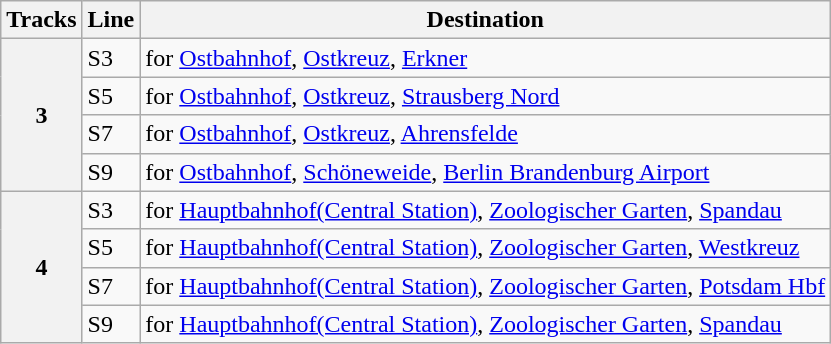<table class="wikitable" rules="all" style="border:1px solid #999;">
<tr>
<th>Tracks</th>
<th>Line</th>
<th>Destination</th>
</tr>
<tr>
<th rowspan="4">3</th>
<td>S3</td>
<td>for <a href='#'>Ostbahnhof</a>, <a href='#'>Ostkreuz</a>, <a href='#'>Erkner</a></td>
</tr>
<tr>
<td>S5</td>
<td>for <a href='#'>Ostbahnhof</a>, <a href='#'>Ostkreuz</a>, <a href='#'>Strausberg Nord</a></td>
</tr>
<tr>
<td>S7</td>
<td>for <a href='#'>Ostbahnhof</a>, <a href='#'>Ostkreuz</a>, <a href='#'>Ahrensfelde</a></td>
</tr>
<tr>
<td>S9</td>
<td>for <a href='#'>Ostbahnhof</a>, <a href='#'>Schöneweide</a>, <a href='#'>Berlin Brandenburg Airport</a></td>
</tr>
<tr>
<th rowspan="4">4</th>
<td>S3</td>
<td>for <a href='#'>Hauptbahnhof(Central Station)</a>, <a href='#'>Zoologischer Garten</a>, <a href='#'>Spandau</a></td>
</tr>
<tr>
<td>S5</td>
<td>for <a href='#'>Hauptbahnhof(Central Station)</a>, <a href='#'>Zoologischer Garten</a>, <a href='#'>Westkreuz</a></td>
</tr>
<tr>
<td>S7</td>
<td>for <a href='#'>Hauptbahnhof(Central Station)</a>, <a href='#'>Zoologischer Garten</a>, <a href='#'>Potsdam Hbf</a></td>
</tr>
<tr>
<td>S9</td>
<td>for <a href='#'>Hauptbahnhof(Central Station)</a>, <a href='#'>Zoologischer Garten</a>, <a href='#'>Spandau</a></td>
</tr>
</table>
